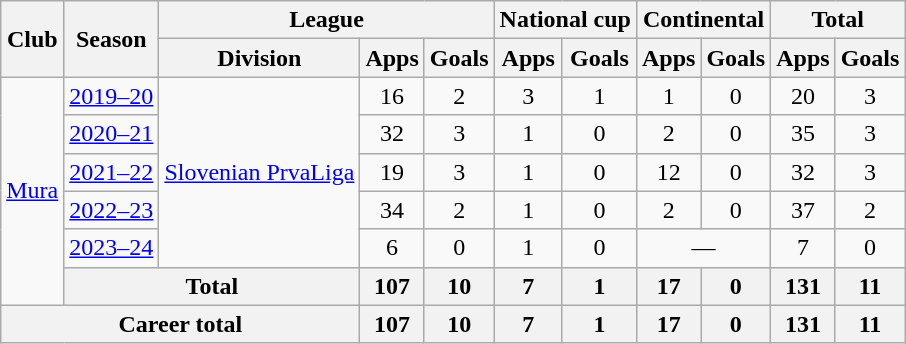<table class=wikitable style=text-align:center>
<tr>
<th rowspan=2>Club</th>
<th rowspan=2>Season</th>
<th colspan=3>League</th>
<th colspan=2>National cup</th>
<th colspan=2>Continental</th>
<th colspan=2>Total</th>
</tr>
<tr>
<th>Division</th>
<th>Apps</th>
<th>Goals</th>
<th>Apps</th>
<th>Goals</th>
<th>Apps</th>
<th>Goals</th>
<th>Apps</th>
<th>Goals</th>
</tr>
<tr>
<td rowspan=6><a href='#'>Mura</a></td>
<td><a href='#'>2019–20</a></td>
<td rowspan=5><a href='#'>Slovenian PrvaLiga</a></td>
<td>16</td>
<td>2</td>
<td>3</td>
<td>1</td>
<td>1</td>
<td>0</td>
<td>20</td>
<td>3</td>
</tr>
<tr>
<td><a href='#'>2020–21</a></td>
<td>32</td>
<td>3</td>
<td>1</td>
<td>0</td>
<td>2</td>
<td>0</td>
<td>35</td>
<td>3</td>
</tr>
<tr>
<td><a href='#'>2021–22</a></td>
<td>19</td>
<td>3</td>
<td>1</td>
<td>0</td>
<td>12</td>
<td>0</td>
<td>32</td>
<td>3</td>
</tr>
<tr>
<td><a href='#'>2022–23</a></td>
<td>34</td>
<td>2</td>
<td>1</td>
<td>0</td>
<td>2</td>
<td>0</td>
<td>37</td>
<td>2</td>
</tr>
<tr>
<td><a href='#'>2023–24</a></td>
<td>6</td>
<td>0</td>
<td>1</td>
<td>0</td>
<td colspan="2">—</td>
<td>7</td>
<td>0</td>
</tr>
<tr>
<th colspan="2">Total</th>
<th>107</th>
<th>10</th>
<th>7</th>
<th>1</th>
<th>17</th>
<th>0</th>
<th>131</th>
<th>11</th>
</tr>
<tr>
<th colspan=3>Career total</th>
<th>107</th>
<th>10</th>
<th>7</th>
<th>1</th>
<th>17</th>
<th>0</th>
<th>131</th>
<th>11</th>
</tr>
</table>
